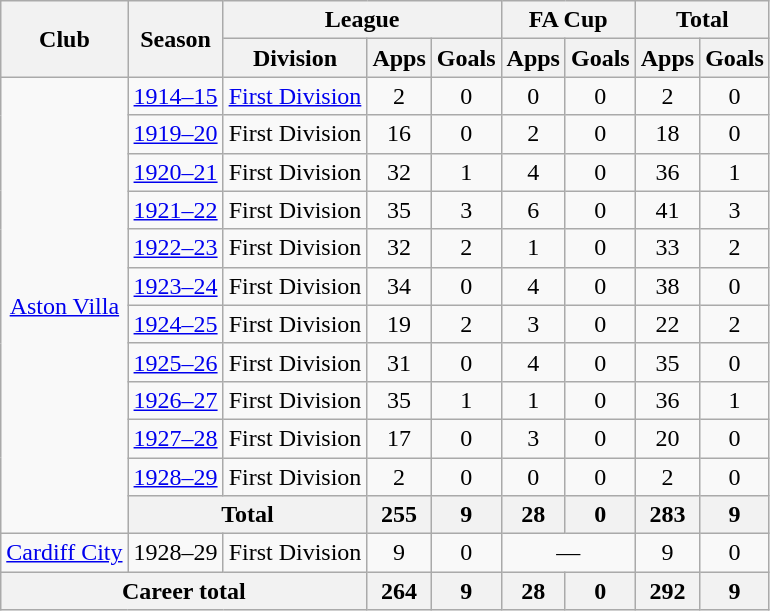<table class="wikitable" style="text-align: center">
<tr>
<th rowspan="2">Club</th>
<th rowspan="2">Season</th>
<th colspan="3">League</th>
<th colspan="2">FA Cup</th>
<th colspan="2">Total</th>
</tr>
<tr>
<th>Division</th>
<th>Apps</th>
<th>Goals</th>
<th>Apps</th>
<th>Goals</th>
<th>Apps</th>
<th>Goals</th>
</tr>
<tr>
<td rowspan="12"><a href='#'>Aston Villa</a></td>
<td><a href='#'>1914–15</a></td>
<td><a href='#'>First Division</a></td>
<td>2</td>
<td>0</td>
<td>0</td>
<td>0</td>
<td>2</td>
<td>0</td>
</tr>
<tr>
<td><a href='#'>1919–20</a></td>
<td>First Division</td>
<td>16</td>
<td>0</td>
<td>2</td>
<td>0</td>
<td>18</td>
<td>0</td>
</tr>
<tr>
<td><a href='#'>1920–21</a></td>
<td>First Division</td>
<td>32</td>
<td>1</td>
<td>4</td>
<td>0</td>
<td>36</td>
<td>1</td>
</tr>
<tr>
<td><a href='#'>1921–22</a></td>
<td>First Division</td>
<td>35</td>
<td>3</td>
<td>6</td>
<td>0</td>
<td>41</td>
<td>3</td>
</tr>
<tr>
<td><a href='#'>1922–23</a></td>
<td>First Division</td>
<td>32</td>
<td>2</td>
<td>1</td>
<td>0</td>
<td>33</td>
<td>2</td>
</tr>
<tr>
<td><a href='#'>1923–24</a></td>
<td>First Division</td>
<td>34</td>
<td>0</td>
<td>4</td>
<td>0</td>
<td>38</td>
<td>0</td>
</tr>
<tr>
<td><a href='#'>1924–25</a></td>
<td>First Division</td>
<td>19</td>
<td>2</td>
<td>3</td>
<td>0</td>
<td>22</td>
<td>2</td>
</tr>
<tr>
<td><a href='#'>1925–26</a></td>
<td>First Division</td>
<td>31</td>
<td>0</td>
<td>4</td>
<td>0</td>
<td>35</td>
<td>0</td>
</tr>
<tr>
<td><a href='#'>1926–27</a></td>
<td>First Division</td>
<td>35</td>
<td>1</td>
<td>1</td>
<td>0</td>
<td>36</td>
<td>1</td>
</tr>
<tr>
<td><a href='#'>1927–28</a></td>
<td>First Division</td>
<td>17</td>
<td>0</td>
<td>3</td>
<td>0</td>
<td>20</td>
<td>0</td>
</tr>
<tr>
<td><a href='#'>1928–29</a></td>
<td>First Division</td>
<td>2</td>
<td>0</td>
<td>0</td>
<td>0</td>
<td>2</td>
<td>0</td>
</tr>
<tr>
<th colspan="2">Total</th>
<th>255</th>
<th>9</th>
<th>28</th>
<th>0</th>
<th>283</th>
<th>9</th>
</tr>
<tr>
<td><a href='#'>Cardiff City</a></td>
<td>1928–29</td>
<td>First Division</td>
<td>9</td>
<td>0</td>
<td colspan="2">—</td>
<td>9</td>
<td>0</td>
</tr>
<tr>
<th colspan="3">Career total</th>
<th>264</th>
<th>9</th>
<th>28</th>
<th>0</th>
<th>292</th>
<th>9</th>
</tr>
</table>
